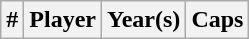<table class="wikitable sortable">
<tr>
<th width=>#</th>
<th width=>Player</th>
<th width=>Year(s)</th>
<th width=>Caps<br></th>
</tr>
</table>
